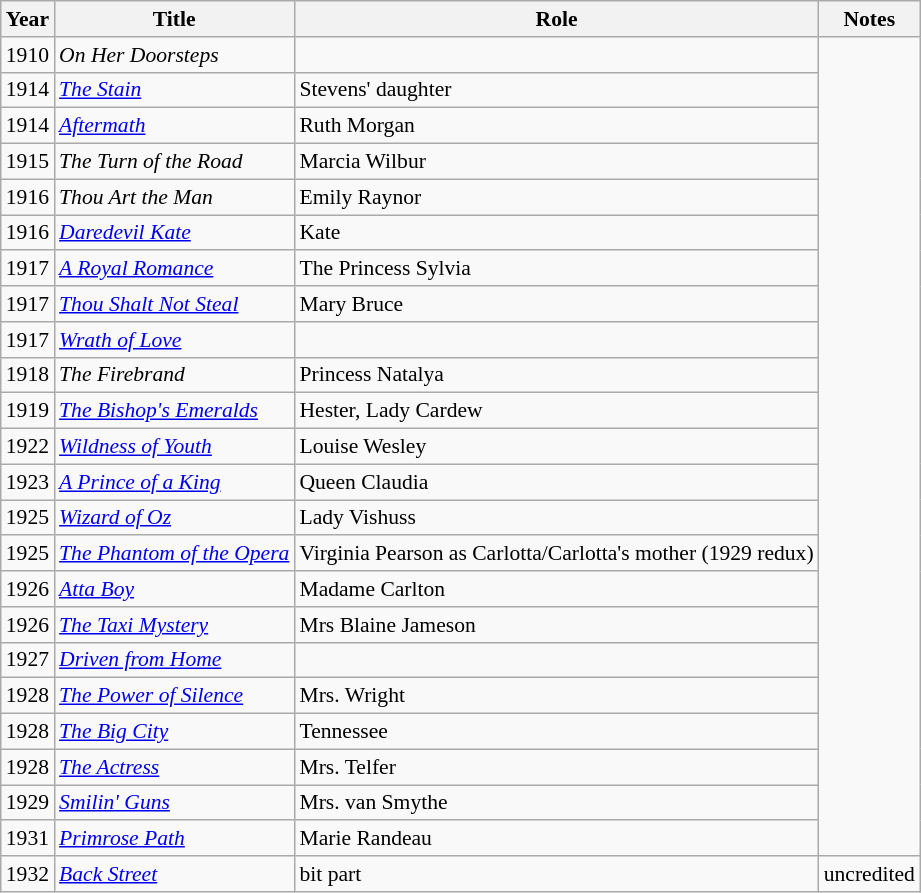<table class="wikitable" style="font-size: 90%;">
<tr>
<th>Year</th>
<th>Title</th>
<th>Role</th>
<th>Notes</th>
</tr>
<tr>
<td>1910</td>
<td><em>On Her Doorsteps</em></td>
<td></td>
</tr>
<tr>
<td>1914</td>
<td><em><a href='#'>The Stain</a></em></td>
<td>Stevens' daughter</td>
</tr>
<tr>
<td>1914</td>
<td><em><a href='#'>Aftermath</a></em></td>
<td>Ruth Morgan</td>
</tr>
<tr>
<td>1915</td>
<td><em>The Turn of the Road</em></td>
<td>Marcia Wilbur</td>
</tr>
<tr>
<td>1916</td>
<td><em>Thou Art the Man</em></td>
<td>Emily Raynor</td>
</tr>
<tr>
<td>1916</td>
<td><em><a href='#'>Daredevil Kate</a></em></td>
<td>Kate</td>
</tr>
<tr>
<td>1917</td>
<td><em><a href='#'>A Royal Romance</a></em></td>
<td>The Princess Sylvia</td>
</tr>
<tr>
<td>1917</td>
<td><em><a href='#'>Thou Shalt Not Steal</a></em></td>
<td>Mary Bruce</td>
</tr>
<tr>
<td>1917</td>
<td><em><a href='#'>Wrath of Love</a></em></td>
<td></td>
</tr>
<tr>
<td>1918</td>
<td><em>The Firebrand</em></td>
<td>Princess Natalya</td>
</tr>
<tr>
<td>1919</td>
<td><em><a href='#'>The Bishop's Emeralds</a></em></td>
<td>Hester, Lady Cardew</td>
</tr>
<tr>
<td>1922</td>
<td><em><a href='#'>Wildness of Youth</a></em></td>
<td>Louise Wesley</td>
</tr>
<tr>
<td>1923</td>
<td><em><a href='#'>A Prince of a King</a></em></td>
<td>Queen Claudia</td>
</tr>
<tr>
<td>1925</td>
<td><em><a href='#'>Wizard of Oz</a></em></td>
<td>Lady Vishuss</td>
</tr>
<tr>
<td>1925</td>
<td><em><a href='#'>The Phantom of the Opera</a></em></td>
<td>Virginia Pearson as Carlotta/Carlotta's mother (1929 redux)</td>
</tr>
<tr>
<td>1926</td>
<td><em><a href='#'>Atta Boy</a></em></td>
<td>Madame Carlton</td>
</tr>
<tr>
<td>1926</td>
<td><em><a href='#'>The Taxi Mystery</a></em></td>
<td>Mrs Blaine Jameson</td>
</tr>
<tr>
<td>1927</td>
<td><em><a href='#'>Driven from Home</a></em></td>
<td></td>
</tr>
<tr>
<td>1928</td>
<td><em><a href='#'>The Power of Silence</a></em></td>
<td>Mrs. Wright</td>
</tr>
<tr>
<td>1928</td>
<td><em><a href='#'>The Big City</a></em></td>
<td>Tennessee</td>
</tr>
<tr>
<td>1928</td>
<td><em><a href='#'>The Actress</a></em></td>
<td>Mrs. Telfer</td>
</tr>
<tr>
<td>1929</td>
<td><em><a href='#'>Smilin' Guns</a></em></td>
<td>Mrs. van Smythe</td>
</tr>
<tr>
<td>1931</td>
<td><em><a href='#'>Primrose Path</a></em></td>
<td>Marie Randeau</td>
</tr>
<tr>
<td>1932</td>
<td><em><a href='#'>Back Street</a></em></td>
<td>bit part</td>
<td>uncredited</td>
</tr>
</table>
